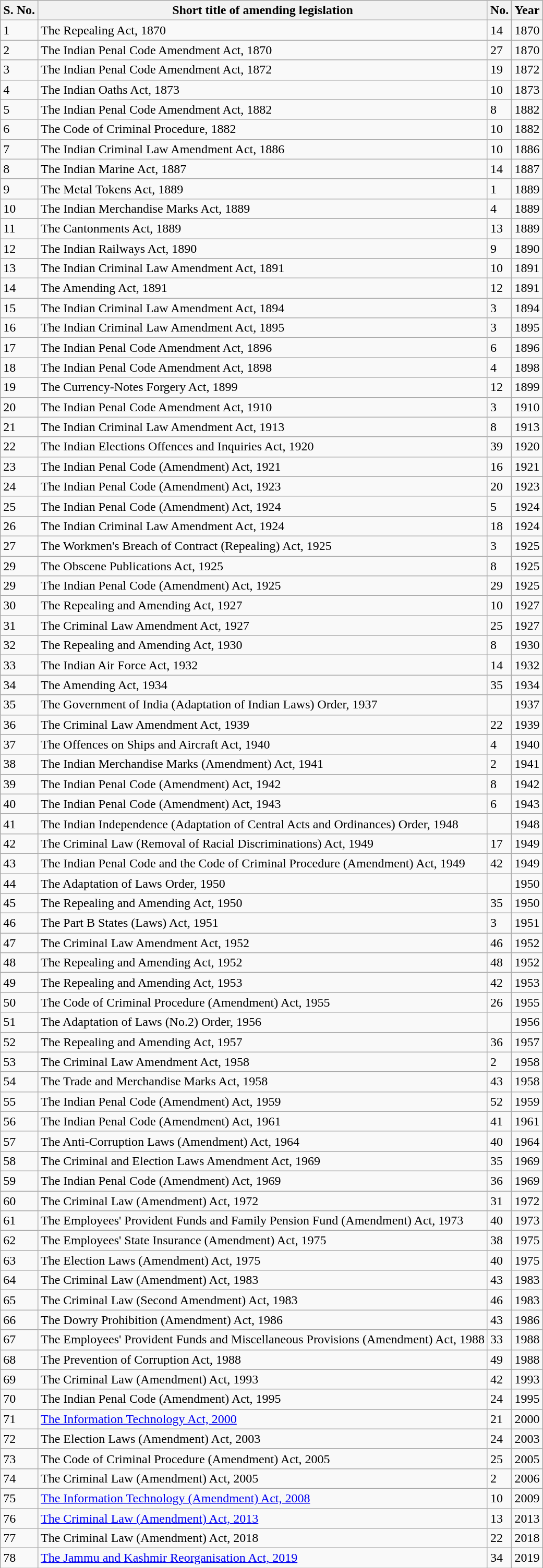<table class="wikitable sortable">
<tr>
<th>S. No.</th>
<th>Short title of amending legislation</th>
<th>No.</th>
<th>Year</th>
</tr>
<tr>
<td>1</td>
<td>The Repealing Act, 1870</td>
<td>14</td>
<td>1870</td>
</tr>
<tr>
<td>2</td>
<td>The Indian Penal Code Amendment Act, 1870</td>
<td>27</td>
<td>1870</td>
</tr>
<tr>
<td>3</td>
<td>The Indian Penal Code Amendment Act, 1872</td>
<td>19</td>
<td>1872</td>
</tr>
<tr>
<td>4</td>
<td>The Indian Oaths Act, 1873</td>
<td>10</td>
<td>1873</td>
</tr>
<tr>
<td>5</td>
<td>The Indian Penal Code Amendment Act, 1882</td>
<td>8</td>
<td>1882</td>
</tr>
<tr>
<td>6</td>
<td>The Code of Criminal Procedure, 1882</td>
<td>10</td>
<td>1882</td>
</tr>
<tr>
<td>7</td>
<td>The Indian Criminal Law Amendment Act, 1886</td>
<td>10</td>
<td>1886</td>
</tr>
<tr>
<td>8</td>
<td>The Indian Marine Act, 1887</td>
<td>14</td>
<td>1887</td>
</tr>
<tr>
<td>9</td>
<td>The Metal Tokens Act, 1889</td>
<td>1</td>
<td>1889</td>
</tr>
<tr>
<td>10</td>
<td>The Indian Merchandise Marks Act, 1889</td>
<td>4</td>
<td>1889</td>
</tr>
<tr>
<td>11</td>
<td>The Cantonments Act, 1889</td>
<td>13</td>
<td>1889</td>
</tr>
<tr>
<td>12</td>
<td>The Indian Railways Act, 1890</td>
<td>9</td>
<td>1890</td>
</tr>
<tr>
<td>13</td>
<td>The Indian Criminal Law Amendment Act, 1891</td>
<td>10</td>
<td>1891</td>
</tr>
<tr>
<td>14</td>
<td>The Amending Act, 1891</td>
<td>12</td>
<td>1891</td>
</tr>
<tr>
<td>15</td>
<td>The Indian Criminal Law Amendment Act, 1894</td>
<td>3</td>
<td>1894</td>
</tr>
<tr>
<td>16</td>
<td>The Indian Criminal Law Amendment Act, 1895</td>
<td>3</td>
<td>1895</td>
</tr>
<tr>
<td>17</td>
<td>The Indian Penal Code Amendment Act, 1896</td>
<td>6</td>
<td>1896</td>
</tr>
<tr>
<td>18</td>
<td>The Indian Penal Code Amendment Act, 1898</td>
<td>4</td>
<td>1898</td>
</tr>
<tr>
<td>19</td>
<td>The Currency-Notes Forgery Act, 1899</td>
<td>12</td>
<td>1899</td>
</tr>
<tr>
<td>20</td>
<td>The Indian Penal Code Amendment Act, 1910</td>
<td>3</td>
<td>1910</td>
</tr>
<tr>
<td>21</td>
<td>The Indian Criminal Law Amendment Act, 1913</td>
<td>8</td>
<td>1913</td>
</tr>
<tr>
<td>22</td>
<td>The Indian Elections Offences and Inquiries Act, 1920</td>
<td>39</td>
<td>1920</td>
</tr>
<tr>
<td>23</td>
<td>The Indian Penal Code (Amendment) Act, 1921</td>
<td>16</td>
<td>1921</td>
</tr>
<tr>
<td>24</td>
<td>The Indian Penal Code (Amendment) Act, 1923</td>
<td>20</td>
<td>1923</td>
</tr>
<tr>
<td>25</td>
<td>The Indian Penal Code (Amendment) Act, 1924</td>
<td>5</td>
<td>1924</td>
</tr>
<tr>
<td>26</td>
<td>The Indian Criminal Law Amendment Act, 1924</td>
<td>18</td>
<td>1924</td>
</tr>
<tr>
<td>27</td>
<td>The Workmen's Breach of Contract (Repealing) Act, 1925</td>
<td>3</td>
<td>1925</td>
</tr>
<tr>
<td>29</td>
<td>The Obscene Publications Act, 1925</td>
<td>8</td>
<td>1925</td>
</tr>
<tr>
<td>29</td>
<td>The Indian Penal Code (Amendment) Act, 1925</td>
<td>29</td>
<td>1925</td>
</tr>
<tr>
<td>30</td>
<td>The Repealing and Amending Act, 1927</td>
<td>10</td>
<td>1927</td>
</tr>
<tr>
<td>31</td>
<td>The Criminal Law Amendment Act, 1927</td>
<td>25</td>
<td>1927</td>
</tr>
<tr>
<td>32</td>
<td>The Repealing and Amending Act, 1930</td>
<td>8</td>
<td>1930</td>
</tr>
<tr>
<td>33</td>
<td>The Indian Air Force Act, 1932</td>
<td>14</td>
<td>1932</td>
</tr>
<tr>
<td>34</td>
<td>The Amending Act, 1934</td>
<td>35</td>
<td>1934</td>
</tr>
<tr>
<td>35</td>
<td>The Government of India (Adaptation of Indian Laws) Order, 1937</td>
<td></td>
<td>1937</td>
</tr>
<tr>
<td>36</td>
<td>The Criminal Law Amendment Act, 1939</td>
<td>22</td>
<td>1939</td>
</tr>
<tr>
<td>37</td>
<td>The Offences on Ships and Aircraft Act, 1940</td>
<td>4</td>
<td>1940</td>
</tr>
<tr>
<td>38</td>
<td>The Indian Merchandise Marks (Amendment) Act, 1941</td>
<td>2</td>
<td>1941</td>
</tr>
<tr>
<td>39</td>
<td>The Indian Penal Code (Amendment) Act, 1942</td>
<td>8</td>
<td>1942</td>
</tr>
<tr>
<td>40</td>
<td>The Indian Penal Code (Amendment) Act, 1943</td>
<td>6</td>
<td>1943</td>
</tr>
<tr>
<td>41</td>
<td>The Indian Independence (Adaptation of Central Acts and Ordinances) Order, 1948</td>
<td></td>
<td>1948</td>
</tr>
<tr>
<td>42</td>
<td>The Criminal Law (Removal of Racial Discriminations) Act, 1949</td>
<td>17</td>
<td>1949</td>
</tr>
<tr>
<td>43</td>
<td>The Indian Penal Code and the Code of Criminal Procedure (Amendment) Act, 1949</td>
<td>42</td>
<td>1949</td>
</tr>
<tr>
<td>44</td>
<td>The Adaptation of Laws Order, 1950</td>
<td></td>
<td>1950</td>
</tr>
<tr>
<td>45</td>
<td>The Repealing and Amending Act, 1950</td>
<td>35</td>
<td>1950</td>
</tr>
<tr>
<td>46</td>
<td>The Part B States (Laws) Act, 1951</td>
<td>3</td>
<td>1951</td>
</tr>
<tr>
<td>47</td>
<td>The Criminal Law Amendment Act, 1952</td>
<td>46</td>
<td>1952</td>
</tr>
<tr>
<td>48</td>
<td>The Repealing and Amending Act, 1952</td>
<td>48</td>
<td>1952</td>
</tr>
<tr>
<td>49</td>
<td>The Repealing and Amending Act, 1953</td>
<td>42</td>
<td>1953</td>
</tr>
<tr>
<td>50</td>
<td>The Code of Criminal Procedure (Amendment) Act, 1955</td>
<td>26</td>
<td>1955</td>
</tr>
<tr>
<td>51</td>
<td>The Adaptation of Laws (No.2) Order, 1956</td>
<td></td>
<td>1956</td>
</tr>
<tr>
<td>52</td>
<td>The Repealing and Amending Act, 1957</td>
<td>36</td>
<td>1957</td>
</tr>
<tr>
<td>53</td>
<td>The Criminal Law Amendment Act, 1958</td>
<td>2</td>
<td>1958</td>
</tr>
<tr>
<td>54</td>
<td>The Trade and Merchandise Marks Act, 1958</td>
<td>43</td>
<td>1958</td>
</tr>
<tr>
<td>55</td>
<td>The Indian Penal Code (Amendment) Act, 1959</td>
<td>52</td>
<td>1959</td>
</tr>
<tr>
<td>56</td>
<td>The Indian Penal Code (Amendment) Act, 1961</td>
<td>41</td>
<td>1961</td>
</tr>
<tr>
<td>57</td>
<td>The Anti-Corruption Laws (Amendment) Act, 1964</td>
<td>40</td>
<td>1964</td>
</tr>
<tr>
<td>58</td>
<td>The Criminal and Election Laws Amendment Act, 1969</td>
<td>35</td>
<td>1969</td>
</tr>
<tr>
<td>59</td>
<td>The Indian Penal Code (Amendment) Act, 1969</td>
<td>36</td>
<td>1969</td>
</tr>
<tr>
<td>60</td>
<td>The Criminal Law (Amendment) Act, 1972</td>
<td>31</td>
<td>1972</td>
</tr>
<tr>
<td>61</td>
<td>The Employees' Provident Funds and Family Pension Fund (Amendment) Act, 1973</td>
<td>40</td>
<td>1973</td>
</tr>
<tr>
<td>62</td>
<td>The Employees' State Insurance (Amendment) Act, 1975</td>
<td>38</td>
<td>1975</td>
</tr>
<tr>
<td>63</td>
<td>The Election Laws (Amendment) Act, 1975</td>
<td>40</td>
<td>1975</td>
</tr>
<tr>
<td>64</td>
<td>The Criminal Law (Amendment) Act, 1983</td>
<td>43</td>
<td>1983</td>
</tr>
<tr>
<td>65</td>
<td>The Criminal Law (Second Amendment) Act, 1983</td>
<td>46</td>
<td>1983</td>
</tr>
<tr>
<td>66</td>
<td>The Dowry Prohibition (Amendment) Act, 1986</td>
<td>43</td>
<td>1986</td>
</tr>
<tr>
<td>67</td>
<td>The Employees' Provident Funds and Miscellaneous Provisions (Amendment) Act, 1988</td>
<td>33</td>
<td>1988</td>
</tr>
<tr>
<td>68</td>
<td>The Prevention of Corruption Act, 1988</td>
<td>49</td>
<td>1988</td>
</tr>
<tr>
<td>69</td>
<td>The Criminal Law (Amendment) Act, 1993</td>
<td>42</td>
<td>1993</td>
</tr>
<tr>
<td>70</td>
<td>The Indian Penal Code (Amendment) Act, 1995</td>
<td>24</td>
<td>1995</td>
</tr>
<tr>
<td>71</td>
<td><a href='#'>The Information Technology Act, 2000</a></td>
<td>21</td>
<td>2000</td>
</tr>
<tr>
<td>72</td>
<td>The Election Laws (Amendment) Act, 2003</td>
<td>24</td>
<td>2003</td>
</tr>
<tr>
<td>73</td>
<td>The Code of Criminal Procedure (Amendment) Act, 2005</td>
<td>25</td>
<td>2005</td>
</tr>
<tr>
<td>74</td>
<td>The Criminal Law (Amendment) Act, 2005</td>
<td>2</td>
<td>2006</td>
</tr>
<tr>
<td>75</td>
<td><a href='#'>The Information Technology (Amendment) Act, 2008</a></td>
<td>10</td>
<td>2009</td>
</tr>
<tr>
<td>76</td>
<td><a href='#'>The Criminal Law (Amendment) Act, 2013</a></td>
<td>13</td>
<td>2013</td>
</tr>
<tr>
<td>77</td>
<td>The Criminal Law (Amendment) Act, 2018</td>
<td>22</td>
<td>2018</td>
</tr>
<tr>
<td>78</td>
<td><a href='#'>The Jammu and Kashmir Reorganisation Act, 2019</a></td>
<td>34</td>
<td>2019</td>
</tr>
</table>
